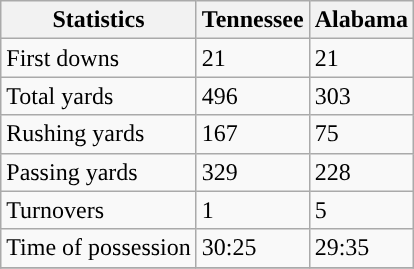<table class="wikitable" style="float: left;">
<tr>
<th>Statistics</th>
<th>Tennessee</th>
<th>Alabama</th>
</tr>
<tr>
<td>First downs</td>
<td>21</td>
<td>21</td>
</tr>
<tr>
<td>Total yards</td>
<td>496</td>
<td>303</td>
</tr>
<tr>
<td>Rushing yards</td>
<td>167</td>
<td>75</td>
</tr>
<tr>
<td>Passing yards</td>
<td>329</td>
<td>228</td>
</tr>
<tr>
<td>Turnovers</td>
<td>1</td>
<td>5</td>
</tr>
<tr>
<td>Time of possession</td>
<td>30:25</td>
<td>29:35</td>
</tr>
<tr>
</tr>
</table>
